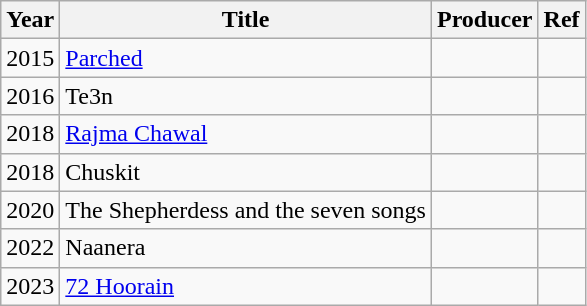<table class="wikitable sortable">
<tr>
<th>Year</th>
<th>Title</th>
<th>Producer</th>
<th>Ref</th>
</tr>
<tr>
<td>2015</td>
<td><a href='#'>Parched</a></td>
<td></td>
<td></td>
</tr>
<tr>
<td>2016</td>
<td>Te3n</td>
<td></td>
<td></td>
</tr>
<tr>
<td>2018</td>
<td><a href='#'>Rajma Chawal</a></td>
<td></td>
<td></td>
</tr>
<tr>
<td>2018</td>
<td>Chuskit</td>
<td></td>
<td></td>
</tr>
<tr>
<td>2020</td>
<td>The Shepherdess and the seven songs</td>
<td></td>
<td></td>
</tr>
<tr>
<td>2022</td>
<td>Naanera</td>
<td></td>
<td></td>
</tr>
<tr>
<td>2023</td>
<td><a href='#'>72 Hoorain</a></td>
<td></td>
<td></td>
</tr>
</table>
